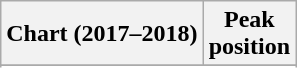<table class="wikitable sortable plainrowheaders" style="text-align:center">
<tr>
<th scope="col">Chart (2017–2018)</th>
<th scope="col">Peak<br>position</th>
</tr>
<tr>
</tr>
<tr>
</tr>
</table>
